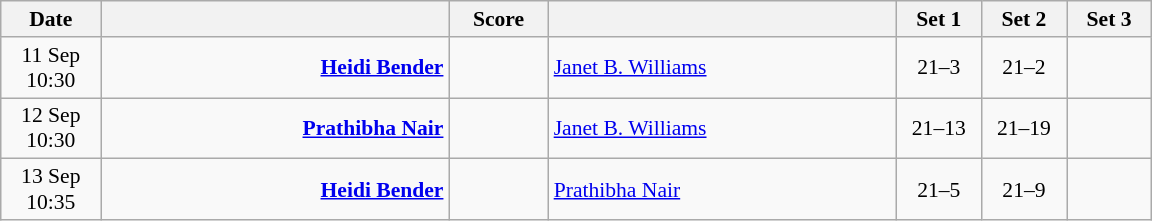<table class="wikitable" style="text-align: center; font-size:90%">
<tr>
<th width="60">Date</th>
<th align="right" width="225"></th>
<th width="60">Score</th>
<th align="left" width="225"></th>
<th width="50">Set 1</th>
<th width="50">Set 2</th>
<th width="50">Set 3</th>
</tr>
<tr>
<td>11 Sep<br>10:30</td>
<td align="right"><strong><a href='#'>Heidi Bender</a> </strong></td>
<td align="center"></td>
<td align="left"> <a href='#'>Janet B. Williams</a></td>
<td>21–3</td>
<td>21–2</td>
<td></td>
</tr>
<tr>
<td>12 Sep<br>10:30</td>
<td align="right"><strong><a href='#'>Prathibha Nair</a> </strong></td>
<td align="center"></td>
<td align="left"> <a href='#'>Janet B. Williams</a></td>
<td>21–13</td>
<td>21–19</td>
<td></td>
</tr>
<tr>
<td>13 Sep<br>10:35</td>
<td align="right"><strong><a href='#'>Heidi Bender</a> </strong></td>
<td align="center"></td>
<td align="left"> <a href='#'>Prathibha Nair</a></td>
<td>21–5</td>
<td>21–9</td>
<td></td>
</tr>
</table>
